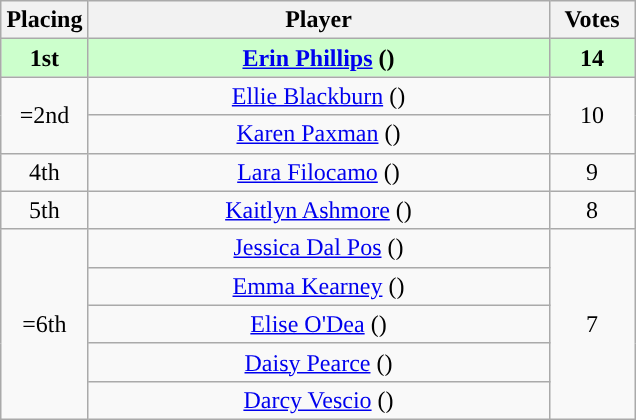<table class="wikitable" style="margin:1em auto; text-align:center;">
<tr>
<th style="width:50px">Placing</th>
<th style="width:300px">Player</th>
<th style="width:50px">Votes</th>
</tr>
<tr style="background:#cfc">
<td><strong>1st</strong></td>
<td><strong><a href='#'>Erin Phillips</a> ()</strong></td>
<td><strong>14</strong></td>
</tr>
<tr>
<td rowspan=2>=2nd</td>
<td><a href='#'>Ellie Blackburn</a> ()</td>
<td rowspan=2>10</td>
</tr>
<tr>
<td><a href='#'>Karen Paxman</a> ()</td>
</tr>
<tr>
<td>4th</td>
<td><a href='#'>Lara Filocamo</a> ()</td>
<td>9</td>
</tr>
<tr>
<td>5th</td>
<td><a href='#'>Kaitlyn Ashmore</a> ()</td>
<td>8</td>
</tr>
<tr>
<td rowspan=5>=6th</td>
<td><a href='#'>Jessica Dal Pos</a> ()</td>
<td rowspan=5>7</td>
</tr>
<tr>
<td><a href='#'>Emma Kearney</a> ()</td>
</tr>
<tr>
<td><a href='#'>Elise O'Dea</a> ()</td>
</tr>
<tr>
<td><a href='#'>Daisy Pearce</a> ()</td>
</tr>
<tr>
<td><a href='#'>Darcy Vescio</a> ()</td>
</tr>
</table>
